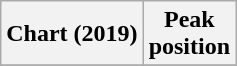<table class="wikitable plainrowheaders" style="text-align:center">
<tr>
<th scope="col">Chart (2019)</th>
<th scope="col">Peak<br>position</th>
</tr>
<tr>
</tr>
</table>
